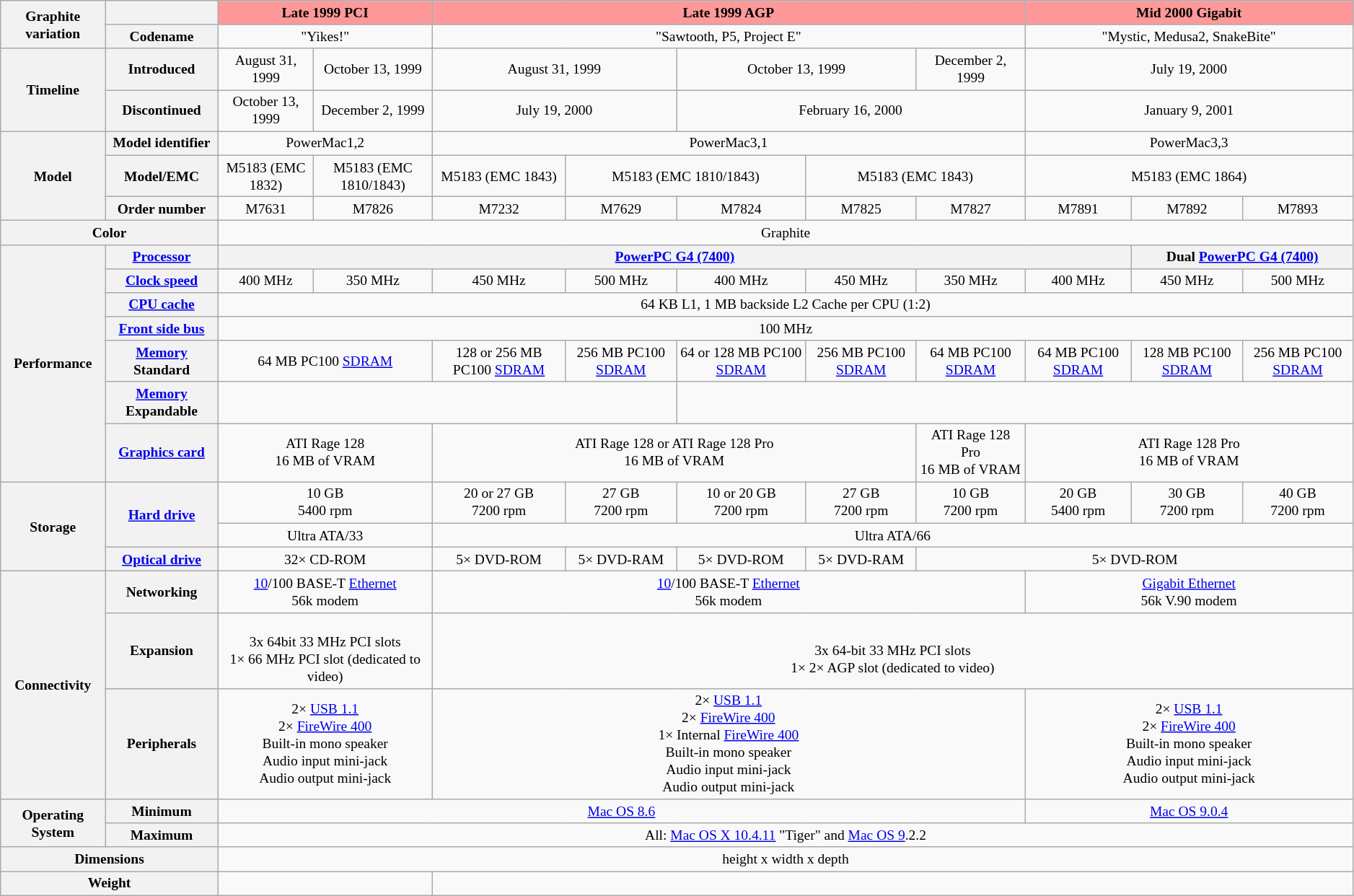<table class="wikitable mw-collapsible" style="font-size:small; text-align:center">
<tr>
<th rowspan=2>Graphite variation</th>
<th></th>
<th colspan=2 style="background:#FF9999">Late 1999 PCI</th>
<th colspan=5 style="background:#FF9999">Late 1999 AGP</th>
<th colspan="3" style="background:#FF9999">Mid 2000 Gigabit</th>
</tr>
<tr>
<th>Codename</th>
<td colspan=2>"Yikes!"</td>
<td colspan=5>"Sawtooth, P5, Project E"</td>
<td colspan=3>"Mystic, Medusa2, SnakeBite"</td>
</tr>
<tr>
<th rowspan=2>Timeline</th>
<th>Introduced</th>
<td>August 31, 1999</td>
<td>October 13, 1999</td>
<td colspan=2>August 31, 1999</td>
<td colspan=2>October 13, 1999</td>
<td>December 2, 1999</td>
<td colspan=3>July 19, 2000</td>
</tr>
<tr>
<th>Discontinued</th>
<td>October 13, 1999</td>
<td>December 2, 1999</td>
<td colspan=2>July 19, 2000</td>
<td colspan=3>February 16, 2000</td>
<td colspan=3>January 9, 2001</td>
</tr>
<tr>
<th rowspan=3>Model</th>
<th>Model identifier</th>
<td colspan=2>PowerMac1,2</td>
<td colspan=5>PowerMac3,1</td>
<td colspan=3>PowerMac3,3</td>
</tr>
<tr>
<th>Model/EMC</th>
<td>M5183 (EMC 1832)</td>
<td>M5183 (EMC 1810/1843)</td>
<td>M5183 (EMC 1843)</td>
<td colspan=2>M5183 (EMC 1810/1843)</td>
<td colspan=2>M5183 (EMC 1843)</td>
<td colspan=3>M5183 (EMC 1864)</td>
</tr>
<tr>
<th>Order number</th>
<td>M7631</td>
<td>M7826</td>
<td>M7232</td>
<td>M7629</td>
<td>M7824</td>
<td>M7825</td>
<td>M7827</td>
<td>M7891</td>
<td>M7892</td>
<td>M7893</td>
</tr>
<tr>
<th colspan=2>Color</th>
<td colspan=10> Graphite</td>
</tr>
<tr>
<th rowspan=7>Performance</th>
<th><a href='#'>Processor</a></th>
<th colspan=8><a href='#'>PowerPC G4 (7400)</a></th>
<th colspan=2>Dual <a href='#'>PowerPC G4 (7400)</a></th>
</tr>
<tr>
<th><a href='#'>Clock speed</a></th>
<td>400 MHz</td>
<td>350 MHz</td>
<td>450 MHz</td>
<td>500 MHz</td>
<td>400 MHz</td>
<td>450 MHz</td>
<td>350 MHz</td>
<td>400 MHz</td>
<td>450 MHz</td>
<td>500 MHz</td>
</tr>
<tr>
<th><a href='#'>CPU cache</a></th>
<td colspan=10>64 KB L1, 1 MB backside L2 Cache per CPU (1:2)</td>
</tr>
<tr>
<th><a href='#'>Front side bus</a></th>
<td colspan=10>100 MHz</td>
</tr>
<tr>
<th><a href='#'>Memory</a> Standard</th>
<td colspan=2>64 MB PC100 <a href='#'>SDRAM</a></td>
<td>128 or 256 MB PC100 <a href='#'>SDRAM</a></td>
<td>256 MB PC100 <a href='#'>SDRAM</a></td>
<td>64 or 128 MB PC100 <a href='#'>SDRAM</a></td>
<td>256 MB PC100 <a href='#'>SDRAM</a></td>
<td>64 MB PC100 <a href='#'>SDRAM</a></td>
<td>64 MB PC100 <a href='#'>SDRAM</a></td>
<td>128 MB PC100 <a href='#'>SDRAM</a></td>
<td>256 MB PC100 <a href='#'>SDRAM</a></td>
</tr>
<tr>
<th><a href='#'>Memory</a> Expandable</th>
<td colspan=4></td>
<td colspan=6></td>
</tr>
<tr>
<th><a href='#'>Graphics card</a></th>
<td colspan=2>ATI Rage 128<br>16 MB of VRAM<br></td>
<td colspan=4>ATI Rage 128 or ATI Rage 128 Pro<br>16 MB of VRAM<br></td>
<td>ATI Rage 128 Pro<br>16 MB of VRAM<br></td>
<td colspan=3>ATI Rage 128 Pro<br>16 MB of VRAM<br></td>
</tr>
<tr>
<th rowspan=3>Storage</th>
<th rowspan=2><a href='#'>Hard drive</a></th>
<td colspan=2>10 GB<br>5400 rpm</td>
<td>20 or 27 GB<br>7200 rpm</td>
<td>27 GB<br>7200 rpm</td>
<td>10 or 20 GB<br>7200 rpm</td>
<td>27 GB<br>7200 rpm</td>
<td>10 GB<br>7200 rpm</td>
<td>20 GB<br>5400 rpm</td>
<td>30 GB<br>7200 rpm</td>
<td>40 GB<br>7200 rpm</td>
</tr>
<tr>
<td colspan=2>Ultra ATA/33 <em></em></td>
<td colspan=8>Ultra ATA/66 <em></em></td>
</tr>
<tr>
<th><a href='#'>Optical drive</a></th>
<td colspan=2>32× CD-ROM</td>
<td>5× DVD-ROM</td>
<td>5× DVD-RAM</td>
<td>5× DVD-ROM</td>
<td>5× DVD-RAM</td>
<td colspan=4>5× DVD-ROM</td>
</tr>
<tr>
<th rowspan=3>Connectivity</th>
<th>Networking</th>
<td colspan=2><a href='#'>10</a>/100 BASE-T <a href='#'>Ethernet</a><br>56k modem</td>
<td colspan=5><a href='#'>10</a>/100 BASE-T <a href='#'>Ethernet</a><br>56k modem<br><em></em></td>
<td colspan=3><a href='#'>Gigabit Ethernet</a><br>56k V.90 modem<br><em></em></td>
</tr>
<tr>
<th>Expansion</th>
<td colspan=2><em></em><br>3x 64bit 33 MHz PCI slots<br>1× 66 MHz PCI slot (dedicated to video)</td>
<td colspan=8><em></em><br>3x 64-bit 33 MHz PCI slots<br>1× 2× AGP slot (dedicated to video)</td>
</tr>
<tr>
<th>Peripherals</th>
<td colspan=2>2× <a href='#'>USB 1.1</a><br>2× <a href='#'>FireWire 400</a><br>Built-in mono speaker<br>Audio input mini-jack<br>Audio output mini-jack</td>
<td colspan=5>2× <a href='#'>USB 1.1</a><br>2× <a href='#'>FireWire 400</a><br>1× Internal <a href='#'>FireWire 400</a><br>Built-in mono speaker<br>Audio input mini-jack<br>Audio output mini-jack</td>
<td colspan=3>2× <a href='#'>USB 1.1</a><br>2× <a href='#'>FireWire 400</a><br>Built-in mono speaker<br>Audio input mini-jack<br>Audio output mini-jack</td>
</tr>
<tr>
<th rowspan="2">Operating System</th>
<th>Minimum</th>
<td colspan="7"><a href='#'>Mac OS 8.6</a></td>
<td colspan="3"><a href='#'>Mac OS 9.0.4</a></td>
</tr>
<tr>
<th>Maximum</th>
<td colspan="10">All: <a href='#'>Mac OS X 10.4.11</a> "Tiger" and <a href='#'>Mac OS 9</a>.2.2<br><em></em></td>
</tr>
<tr>
<th colspan=2>Dimensions</th>
<td colspan=10> height x  width x  depth</td>
</tr>
<tr>
<th colspan=2>Weight</th>
<td colspan=2></td>
<td colspan=8></td>
</tr>
</table>
